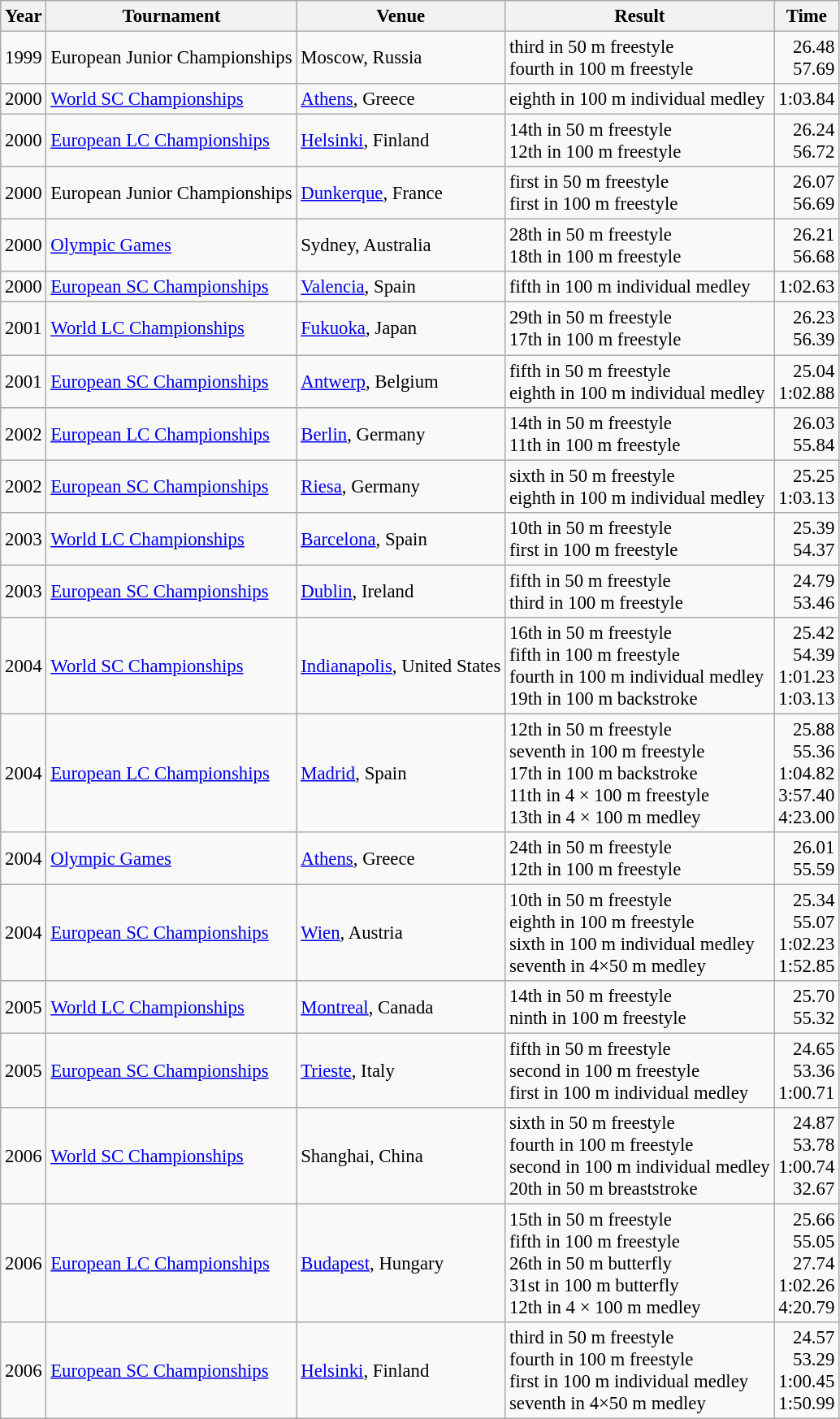<table class="wikitable" style="font-size: 95%;">
<tr>
<th>Year</th>
<th>Tournament</th>
<th>Venue</th>
<th>Result</th>
<th>Time</th>
</tr>
<tr>
<td>1999</td>
<td>European Junior Championships</td>
<td>Moscow, Russia</td>
<td>third in 50 m freestyle<br>fourth in 100 m freestyle</td>
<td align="right">26.48<br>57.69</td>
</tr>
<tr>
<td>2000</td>
<td><a href='#'>World SC Championships</a></td>
<td><a href='#'>Athens</a>, Greece</td>
<td>eighth in 100 m individual medley</td>
<td align="right">1:03.84</td>
</tr>
<tr>
<td>2000</td>
<td><a href='#'>European LC Championships</a></td>
<td><a href='#'>Helsinki</a>, Finland</td>
<td>14th in 50 m freestyle<br>12th in 100 m freestyle</td>
<td align="right">26.24<br>56.72</td>
</tr>
<tr>
<td>2000</td>
<td>European Junior Championships</td>
<td><a href='#'>Dunkerque</a>, France</td>
<td>first in 50 m freestyle<br>first in 100 m freestyle</td>
<td align="right">26.07<br>56.69</td>
</tr>
<tr>
<td>2000</td>
<td><a href='#'>Olympic Games</a></td>
<td>Sydney, Australia</td>
<td>28th in 50 m freestyle<br>18th in 100 m freestyle</td>
<td align="right">26.21<br>56.68</td>
</tr>
<tr>
<td>2000</td>
<td><a href='#'>European SC Championships</a></td>
<td><a href='#'>Valencia</a>, Spain</td>
<td>fifth in 100 m individual medley</td>
<td align="right">1:02.63</td>
</tr>
<tr>
<td>2001</td>
<td><a href='#'>World LC Championships</a></td>
<td><a href='#'>Fukuoka</a>, Japan</td>
<td>29th in 50 m freestyle<br>17th in 100 m freestyle</td>
<td align="right">26.23<br>56.39</td>
</tr>
<tr>
<td>2001</td>
<td><a href='#'>European SC Championships</a></td>
<td><a href='#'>Antwerp</a>, Belgium</td>
<td>fifth in 50 m freestyle<br>eighth in 100 m individual medley</td>
<td align="right">25.04<br>1:02.88</td>
</tr>
<tr>
<td>2002</td>
<td><a href='#'>European LC Championships</a></td>
<td><a href='#'>Berlin</a>, Germany</td>
<td>14th in 50 m freestyle<br>11th in 100 m freestyle</td>
<td align="right">26.03<br>55.84</td>
</tr>
<tr>
<td>2002</td>
<td><a href='#'>European SC Championships</a></td>
<td><a href='#'>Riesa</a>, Germany</td>
<td>sixth in 50 m freestyle<br>eighth in 100 m individual medley</td>
<td align="right">25.25<br>1:03.13</td>
</tr>
<tr>
<td>2003</td>
<td><a href='#'>World LC Championships</a></td>
<td><a href='#'>Barcelona</a>, Spain</td>
<td>10th in 50 m freestyle<br>first in 100 m freestyle</td>
<td align="right">25.39<br>54.37</td>
</tr>
<tr>
<td>2003</td>
<td><a href='#'>European SC Championships</a></td>
<td><a href='#'>Dublin</a>, Ireland</td>
<td>fifth in 50 m freestyle<br>third in 100 m freestyle</td>
<td align="right">24.79<br>53.46</td>
</tr>
<tr>
<td>2004</td>
<td><a href='#'>World SC Championships</a></td>
<td><a href='#'>Indianapolis</a>, United States</td>
<td>16th in 50 m freestyle<br>fifth in 100 m freestyle<br>fourth in 100 m individual medley<br>19th in 100 m backstroke</td>
<td align="right">25.42<br>54.39<br>1:01.23<br>1:03.13</td>
</tr>
<tr>
<td>2004</td>
<td><a href='#'>European LC Championships</a></td>
<td><a href='#'>Madrid</a>, Spain</td>
<td>12th in 50 m freestyle<br>seventh in 100 m freestyle<br>17th in 100 m backstroke<br>11th in 4 × 100 m freestyle<br>13th in 4 × 100 m medley</td>
<td align="right">25.88<br>55.36<br>1:04.82<br>3:57.40<br>4:23.00</td>
</tr>
<tr>
<td>2004</td>
<td><a href='#'>Olympic Games</a></td>
<td><a href='#'>Athens</a>, Greece</td>
<td>24th in 50 m freestyle<br>12th in 100 m freestyle</td>
<td align="right">26.01<br>55.59</td>
</tr>
<tr>
<td>2004</td>
<td><a href='#'>European SC Championships</a></td>
<td><a href='#'>Wien</a>, Austria</td>
<td>10th in 50 m freestyle<br>eighth in 100 m freestyle<br>sixth in 100 m individual medley<br>seventh in 4×50 m medley</td>
<td align="right">25.34<br>55.07<br>1:02.23<br>1:52.85</td>
</tr>
<tr>
<td>2005</td>
<td><a href='#'>World LC Championships</a></td>
<td><a href='#'>Montreal</a>, Canada</td>
<td>14th in 50 m freestyle<br>ninth in 100 m freestyle</td>
<td align="right">25.70<br>55.32</td>
</tr>
<tr>
<td>2005</td>
<td><a href='#'>European SC Championships</a></td>
<td><a href='#'>Trieste</a>, Italy</td>
<td>fifth in 50 m freestyle<br>second in 100 m freestyle<br>first in 100 m individual medley</td>
<td align="right">24.65<br>53.36<br>1:00.71</td>
</tr>
<tr>
<td>2006</td>
<td><a href='#'>World SC Championships</a></td>
<td>Shanghai, China</td>
<td>sixth in 50 m freestyle<br>fourth in 100 m freestyle<br>second in 100 m individual medley<br>20th in 50 m breaststroke</td>
<td align="right">24.87<br>53.78<br>1:00.74<br>32.67</td>
</tr>
<tr>
<td>2006</td>
<td><a href='#'>European LC Championships</a></td>
<td><a href='#'>Budapest</a>, Hungary</td>
<td>15th in 50 m freestyle<br>fifth in 100 m freestyle<br>26th in 50 m butterfly<br>31st in 100 m butterfly<br>12th in 4 × 100 m medley</td>
<td align="right">25.66<br>55.05<br>27.74<br>1:02.26<br>4:20.79</td>
</tr>
<tr>
<td>2006</td>
<td><a href='#'>European SC Championships</a></td>
<td><a href='#'>Helsinki</a>, Finland</td>
<td>third in 50 m freestyle<br>fourth in 100 m freestyle<br>first in 100 m individual medley<br>seventh in 4×50 m medley</td>
<td align="right">24.57<br>53.29<br>1:00.45<br>1:50.99</td>
</tr>
</table>
